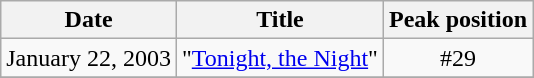<table class="wikitable">
<tr>
<th>Date</th>
<th>Title</th>
<th>Peak position</th>
</tr>
<tr>
<td>January 22, 2003</td>
<td>"<a href='#'>Tonight, the Night</a>"</td>
<td align="center">#29</td>
</tr>
<tr>
</tr>
</table>
